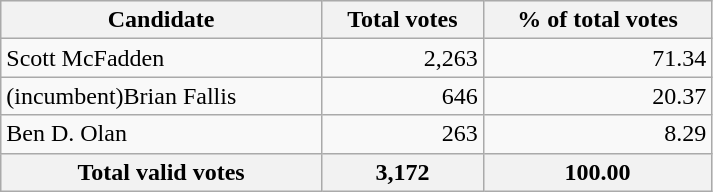<table style="width:475px;" class="wikitable">
<tr bgcolor="#EEEEEE">
<th align="left">Candidate</th>
<th align="right">Total votes</th>
<th align="right">% of total votes</th>
</tr>
<tr>
<td align="left">Scott McFadden</td>
<td align="right">2,263</td>
<td align="right">71.34</td>
</tr>
<tr>
<td align="left">(incumbent)Brian Fallis</td>
<td align="right">646</td>
<td align="right">20.37</td>
</tr>
<tr>
<td align="left">Ben D. Olan</td>
<td align="right">263</td>
<td align="right">8.29</td>
</tr>
<tr bgcolor="#EEEEEE">
<th align="left">Total valid votes</th>
<th align="right">3,172</th>
<th align="right">100.00</th>
</tr>
</table>
